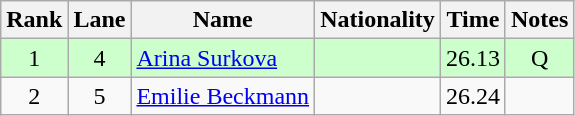<table class="wikitable sortable" style="text-align:center">
<tr>
<th>Rank</th>
<th>Lane</th>
<th>Name</th>
<th>Nationality</th>
<th>Time</th>
<th>Notes</th>
</tr>
<tr bgcolor=ccffcc>
<td>1</td>
<td>4</td>
<td align=left><a href='#'>Arina Surkova</a></td>
<td align=left></td>
<td>26.13</td>
<td>Q</td>
</tr>
<tr>
<td>2</td>
<td>5</td>
<td align=left><a href='#'>Emilie Beckmann</a></td>
<td align=left></td>
<td>26.24</td>
<td></td>
</tr>
</table>
